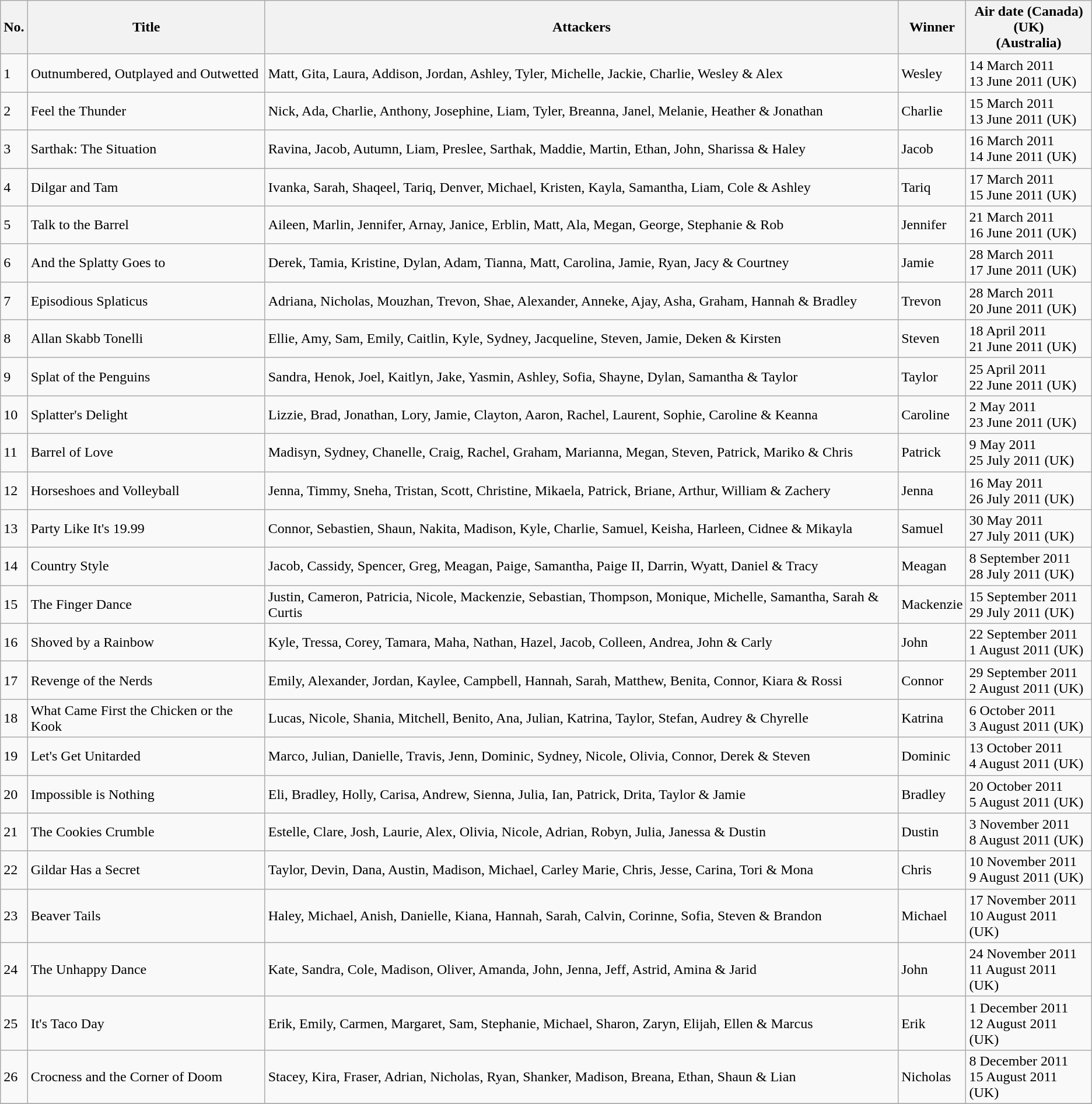<table class="wikitable">
<tr>
<th>No.</th>
<th>Title</th>
<th>Attackers</th>
<th>Winner</th>
<th>Air date (Canada)<br>(UK)<br>(Australia)</th>
</tr>
<tr>
<td>1</td>
<td>Outnumbered, Outplayed and Outwetted</td>
<td>Matt, Gita, Laura, Addison, Jordan, Ashley, Tyler, Michelle, Jackie, Charlie, Wesley & Alex</td>
<td>Wesley</td>
<td>14 March 2011<br>13 June 2011 (UK)<br></td>
</tr>
<tr>
<td>2</td>
<td>Feel the Thunder</td>
<td>Nick, Ada, Charlie, Anthony, Josephine, Liam, Tyler, Breanna, Janel, Melanie, Heather & Jonathan</td>
<td>Charlie</td>
<td>15 March 2011<br>13 June 2011 (UK)<br></td>
</tr>
<tr>
<td>3</td>
<td>Sarthak: The Situation</td>
<td>Ravina, Jacob, Autumn, Liam, Preslee, Sarthak, Maddie, Martin, Ethan, John, Sharissa & Haley</td>
<td>Jacob</td>
<td>16 March 2011<br>14 June 2011 (UK)<br></td>
</tr>
<tr>
<td>4</td>
<td>Dilgar and Tam</td>
<td>Ivanka, Sarah, Shaqeel, Tariq, Denver, Michael, Kristen, Kayla, Samantha, Liam, Cole & Ashley</td>
<td>Tariq</td>
<td>17 March 2011<br>15 June 2011 (UK)<br></td>
</tr>
<tr>
<td>5</td>
<td>Talk to the Barrel</td>
<td>Aileen, Marlin, Jennifer, Arnay, Janice, Erblin, Matt, Ala, Megan, George, Stephanie & Rob</td>
<td>Jennifer</td>
<td>21 March 2011<br>16 June 2011 (UK)<br></td>
</tr>
<tr>
<td>6</td>
<td>And the Splatty Goes to</td>
<td>Derek, Tamia, Kristine, Dylan, Adam, Tianna, Matt, Carolina, Jamie, Ryan, Jacy & Courtney</td>
<td>Jamie</td>
<td>28 March 2011<br>17 June 2011 (UK)<br></td>
</tr>
<tr>
<td>7</td>
<td>Episodious Splaticus</td>
<td>Adriana, Nicholas, Mouzhan, Trevon, Shae, Alexander, Anneke, Ajay, Asha, Graham, Hannah & Bradley</td>
<td>Trevon</td>
<td>28 March 2011<br>20 June 2011 (UK)<br></td>
</tr>
<tr>
<td>8</td>
<td>Allan Skabb Tonelli</td>
<td>Ellie, Amy, Sam, Emily, Caitlin, Kyle, Sydney, Jacqueline, Steven, Jamie, Deken & Kirsten</td>
<td>Steven</td>
<td>18 April 2011<br>21 June 2011 (UK)<br></td>
</tr>
<tr>
<td>9</td>
<td>Splat of the Penguins</td>
<td>Sandra, Henok, Joel, Kaitlyn, Jake, Yasmin, Ashley, Sofia, Shayne, Dylan, Samantha & Taylor</td>
<td>Taylor</td>
<td>25 April 2011<br>22 June 2011 (UK)<br></td>
</tr>
<tr>
<td>10</td>
<td>Splatter's Delight</td>
<td>Lizzie, Brad, Jonathan, Lory, Jamie, Clayton, Aaron, Rachel, Laurent, Sophie, Caroline & Keanna</td>
<td>Caroline</td>
<td>2 May 2011<br>23 June 2011 (UK)<br></td>
</tr>
<tr>
<td>11</td>
<td>Barrel of Love</td>
<td>Madisyn, Sydney, Chanelle, Craig, Rachel, Graham, Marianna, Megan, Steven, Patrick, Mariko & Chris</td>
<td>Patrick</td>
<td>9 May 2011<br>25 July 2011 (UK)<br></td>
</tr>
<tr>
<td>12</td>
<td>Horseshoes and Volleyball</td>
<td>Jenna, Timmy, Sneha, Tristan, Scott, Christine, Mikaela, Patrick, Briane, Arthur, William & Zachery</td>
<td>Jenna</td>
<td>16 May 2011<br>26 July 2011 (UK)<br></td>
</tr>
<tr>
<td>13</td>
<td>Party Like It's 19.99</td>
<td>Connor, Sebastien, Shaun, Nakita, Madison, Kyle, Charlie, Samuel, Keisha, Harleen, Cidnee & Mikayla</td>
<td>Samuel</td>
<td>30 May 2011<br>27 July 2011 (UK)<br></td>
</tr>
<tr>
<td>14</td>
<td>Country Style</td>
<td>Jacob, Cassidy, Spencer, Greg, Meagan, Paige, Samantha, Paige II, Darrin, Wyatt, Daniel & Tracy</td>
<td>Meagan</td>
<td>8 September 2011<br>28 July 2011 (UK)<br></td>
</tr>
<tr>
<td>15</td>
<td>The Finger Dance</td>
<td>Justin, Cameron, Patricia, Nicole, Mackenzie, Sebastian, Thompson, Monique, Michelle, Samantha, Sarah & Curtis</td>
<td>Mackenzie</td>
<td>15 September 2011<br>29 July 2011 (UK)<br></td>
</tr>
<tr>
<td>16</td>
<td>Shoved by a Rainbow</td>
<td>Kyle, Tressa, Corey, Tamara, Maha, Nathan, Hazel, Jacob, Colleen, Andrea, John & Carly</td>
<td>John</td>
<td>22 September 2011<br>1 August 2011 (UK)<br></td>
</tr>
<tr>
<td>17</td>
<td>Revenge of the Nerds</td>
<td>Emily, Alexander, Jordan, Kaylee, Campbell, Hannah, Sarah, Matthew, Benita, Connor, Kiara & Rossi</td>
<td>Connor</td>
<td>29 September 2011<br>2 August 2011 (UK)<br></td>
</tr>
<tr>
<td>18</td>
<td>What Came First the Chicken or the Kook</td>
<td>Lucas, Nicole, Shania, Mitchell, Benito, Ana, Julian, Katrina, Taylor, Stefan, Audrey & Chyrelle</td>
<td>Katrina</td>
<td>6 October 2011<br>3 August 2011 (UK)<br></td>
</tr>
<tr>
<td>19</td>
<td>Let's Get Unitarded</td>
<td>Marco, Julian, Danielle, Travis, Jenn, Dominic, Sydney, Nicole, Olivia, Connor, Derek & Steven</td>
<td>Dominic</td>
<td>13 October 2011<br>4 August 2011 (UK)<br></td>
</tr>
<tr>
<td>20</td>
<td>Impossible is Nothing</td>
<td>Eli, Bradley, Holly, Carisa, Andrew, Sienna, Julia, Ian, Patrick, Drita, Taylor & Jamie</td>
<td>Bradley</td>
<td>20 October 2011<br>5 August 2011 (UK)<br></td>
</tr>
<tr>
<td>21</td>
<td>The Cookies Crumble</td>
<td>Estelle, Clare, Josh, Laurie, Alex, Olivia, Nicole, Adrian, Robyn, Julia, Janessa & Dustin</td>
<td>Dustin</td>
<td>3 November 2011<br>8 August 2011 (UK)<br></td>
</tr>
<tr>
<td>22</td>
<td>Gildar Has a Secret</td>
<td>Taylor, Devin, Dana, Austin, Madison, Michael, Carley Marie, Chris, Jesse, Carina, Tori & Mona</td>
<td>Chris</td>
<td>10 November 2011<br>9 August 2011 (UK)<br></td>
</tr>
<tr>
<td>23</td>
<td>Beaver Tails</td>
<td>Haley, Michael, Anish, Danielle, Kiana, Hannah, Sarah, Calvin, Corinne, Sofia, Steven & Brandon</td>
<td>Michael</td>
<td>17 November 2011<br>10 August 2011 (UK)<br></td>
</tr>
<tr>
<td>24</td>
<td>The Unhappy Dance</td>
<td>Kate, Sandra, Cole, Madison, Oliver, Amanda, John, Jenna, Jeff, Astrid, Amina & Jarid</td>
<td>John</td>
<td>24 November 2011<br>11 August 2011 (UK)<br></td>
</tr>
<tr>
<td>25</td>
<td>It's Taco Day</td>
<td>Erik, Emily, Carmen, Margaret, Sam, Stephanie, Michael, Sharon, Zaryn, Elijah, Ellen & Marcus</td>
<td>Erik</td>
<td>1 December 2011<br>12 August 2011 (UK)<br></td>
</tr>
<tr>
<td>26</td>
<td>Crocness and the Corner of Doom</td>
<td>Stacey, Kira, Fraser, Adrian, Nicholas, Ryan, Shanker, Madison, Breana, Ethan, Shaun & Lian</td>
<td>Nicholas</td>
<td>8 December 2011<br>15 August 2011 (UK)<br></td>
</tr>
<tr>
</tr>
</table>
